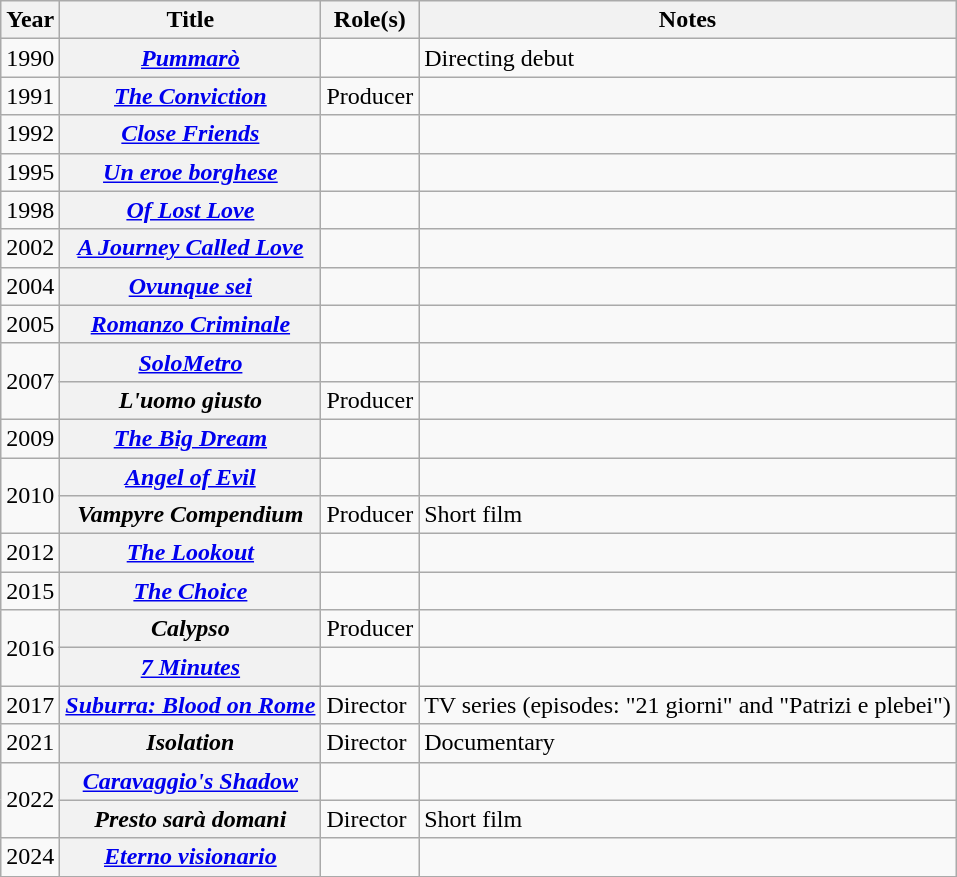<table class="wikitable plainrowheaders sortable">
<tr>
<th scope="col">Year</th>
<th scope="col">Title</th>
<th scope="col">Role(s)</th>
<th scope="col" class="unsortable">Notes</th>
</tr>
<tr>
<td>1990</td>
<th scope=row><em><a href='#'>Pummarò</a></em></th>
<td></td>
<td>Directing debut</td>
</tr>
<tr>
<td>1991</td>
<th scope=row><em><a href='#'>The Conviction</a></em></th>
<td>Producer</td>
<td></td>
</tr>
<tr>
<td>1992</td>
<th scope=row><em><a href='#'>Close Friends</a></em></th>
<td></td>
<td></td>
</tr>
<tr>
<td>1995</td>
<th scope=row><em><a href='#'>Un eroe borghese</a></em></th>
<td></td>
<td></td>
</tr>
<tr>
<td>1998</td>
<th scope=row><em><a href='#'>Of Lost Love</a></em></th>
<td></td>
<td></td>
</tr>
<tr>
<td>2002</td>
<th scope=row><em><a href='#'>A Journey Called Love</a></em></th>
<td></td>
<td></td>
</tr>
<tr>
<td>2004</td>
<th scope=row><em><a href='#'>Ovunque sei</a></em></th>
<td></td>
<td></td>
</tr>
<tr>
<td>2005</td>
<th scope=row><em><a href='#'>Romanzo Criminale</a></em></th>
<td></td>
<td></td>
</tr>
<tr>
<td rowspan=2>2007</td>
<th scope=row><em><a href='#'>SoloMetro</a></em></th>
<td></td>
<td></td>
</tr>
<tr>
<th scope=row><em>L'uomo giusto</em></th>
<td>Producer</td>
<td></td>
</tr>
<tr>
<td>2009</td>
<th scope=row><em><a href='#'>The Big Dream</a></em></th>
<td></td>
<td></td>
</tr>
<tr>
<td rowspan=2>2010</td>
<th scope=row><em><a href='#'>Angel of Evil</a></em></th>
<td></td>
<td></td>
</tr>
<tr>
<th scope=row><em>Vampyre Compendium</em></th>
<td>Producer</td>
<td>Short film</td>
</tr>
<tr>
<td>2012</td>
<th scope=row><em><a href='#'>The Lookout</a></em></th>
<td></td>
<td></td>
</tr>
<tr>
<td>2015</td>
<th scope=row><em><a href='#'>The Choice</a></em></th>
<td></td>
<td></td>
</tr>
<tr>
<td rowspan=2>2016</td>
<th scope=row><em>Calypso</em></th>
<td>Producer</td>
<td></td>
</tr>
<tr>
<th scope=row><em><a href='#'>7 Minutes</a></em></th>
<td></td>
<td></td>
</tr>
<tr>
<td>2017</td>
<th scope=row><em><a href='#'>Suburra: Blood on Rome</a></em></th>
<td>Director</td>
<td>TV series (episodes: "21 giorni" and "Patrizi e plebei")</td>
</tr>
<tr>
<td>2021</td>
<th scope=row><em>Isolation</em></th>
<td>Director</td>
<td>Documentary</td>
</tr>
<tr>
<td rowspan=2>2022</td>
<th scope=row><em><a href='#'>Caravaggio's Shadow</a></em></th>
<td></td>
<td></td>
</tr>
<tr>
<th scope=row><em>Presto sarà domani</em></th>
<td>Director</td>
<td>Short film</td>
</tr>
<tr>
<td>2024</td>
<th scope=row><em><a href='#'>Eterno visionario</a></em></th>
<td></td>
<td></td>
</tr>
</table>
